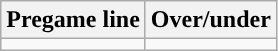<table class="wikitable">
<tr align="center">
<th>Pregame line</th>
<th>Over/under</th>
</tr>
<tr align="center">
<td></td>
<td></td>
</tr>
</table>
